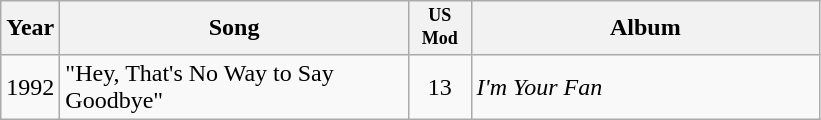<table class="wikitable">
<tr>
<th>Year</th>
<th width="225">Song</th>
<th style="width:3em;font-size:75%">US Mod<br></th>
<th width="225">Album</th>
</tr>
<tr align="center">
<td>1992</td>
<td align="left">"Hey, That's No Way to Say Goodbye"</td>
<td>13</td>
<td align="left"><em>I'm Your Fan</em></td>
</tr>
</table>
